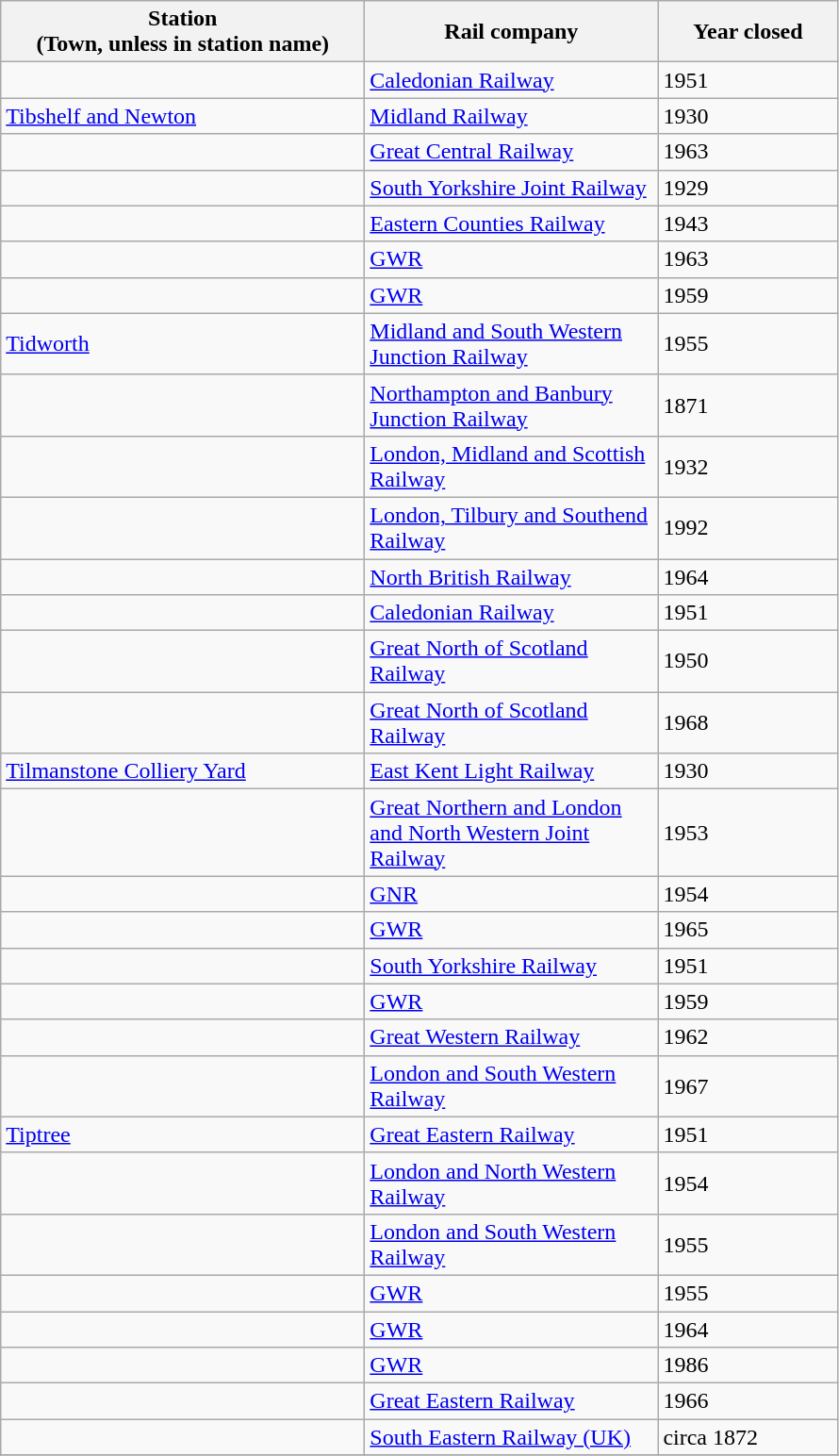<table class="wikitable sortable">
<tr>
<th style="width:250px">Station<br>(Town, unless in station name)</th>
<th style="width:200px">Rail company</th>
<th style="width:120px">Year closed</th>
</tr>
<tr>
<td></td>
<td><a href='#'>Caledonian Railway</a></td>
<td>1951</td>
</tr>
<tr>
<td><a href='#'>Tibshelf and Newton</a></td>
<td><a href='#'>Midland Railway</a></td>
<td>1930</td>
</tr>
<tr>
<td></td>
<td><a href='#'>Great Central Railway</a></td>
<td>1963</td>
</tr>
<tr>
<td></td>
<td><a href='#'>South Yorkshire Joint Railway</a></td>
<td>1929</td>
</tr>
<tr>
<td></td>
<td><a href='#'>Eastern Counties Railway</a></td>
<td>1943</td>
</tr>
<tr>
<td></td>
<td><a href='#'>GWR</a></td>
<td>1963</td>
</tr>
<tr>
<td></td>
<td><a href='#'>GWR</a></td>
<td>1959</td>
</tr>
<tr>
<td><a href='#'>Tidworth</a></td>
<td><a href='#'>Midland and South Western Junction Railway</a></td>
<td>1955</td>
</tr>
<tr>
<td></td>
<td><a href='#'>Northampton and Banbury Junction Railway</a></td>
<td>1871</td>
</tr>
<tr>
<td></td>
<td><a href='#'>London, Midland and Scottish Railway</a></td>
<td>1932</td>
</tr>
<tr>
<td></td>
<td><a href='#'>London, Tilbury and Southend Railway</a></td>
<td>1992</td>
</tr>
<tr>
<td></td>
<td><a href='#'>North British Railway</a></td>
<td>1964</td>
</tr>
<tr>
<td></td>
<td><a href='#'>Caledonian Railway</a></td>
<td>1951</td>
</tr>
<tr>
<td></td>
<td><a href='#'>Great North of Scotland Railway</a></td>
<td>1950</td>
</tr>
<tr>
<td></td>
<td><a href='#'>Great North of Scotland Railway</a></td>
<td>1968</td>
</tr>
<tr>
<td><a href='#'>Tilmanstone Colliery Yard</a></td>
<td><a href='#'>East Kent Light Railway</a></td>
<td>1930</td>
</tr>
<tr>
<td></td>
<td><a href='#'>Great Northern and London and North Western Joint Railway</a></td>
<td>1953</td>
</tr>
<tr>
<td></td>
<td><a href='#'>GNR</a></td>
<td>1954</td>
</tr>
<tr>
<td></td>
<td><a href='#'>GWR</a></td>
<td>1965</td>
</tr>
<tr>
<td></td>
<td><a href='#'>South Yorkshire Railway</a></td>
<td>1951</td>
</tr>
<tr>
<td></td>
<td><a href='#'>GWR</a></td>
<td>1959</td>
</tr>
<tr>
<td></td>
<td><a href='#'>Great Western Railway</a></td>
<td>1962</td>
</tr>
<tr>
<td></td>
<td><a href='#'>London and South Western Railway</a></td>
<td>1967</td>
</tr>
<tr>
<td><a href='#'>Tiptree</a></td>
<td><a href='#'>Great Eastern Railway</a></td>
<td>1951</td>
</tr>
<tr>
<td></td>
<td><a href='#'>London and North Western Railway</a></td>
<td>1954</td>
</tr>
<tr>
<td></td>
<td><a href='#'>London and South Western Railway</a></td>
<td>1955</td>
</tr>
<tr>
<td></td>
<td><a href='#'>GWR</a></td>
<td>1955</td>
</tr>
<tr>
<td></td>
<td><a href='#'>GWR</a></td>
<td>1964</td>
</tr>
<tr>
<td></td>
<td><a href='#'>GWR</a></td>
<td>1986</td>
</tr>
<tr>
<td></td>
<td><a href='#'>Great Eastern Railway</a></td>
<td>1966</td>
</tr>
<tr>
<td></td>
<td><a href='#'>South Eastern Railway (UK)</a></td>
<td>circa 1872</td>
</tr>
<tr>
</tr>
</table>
